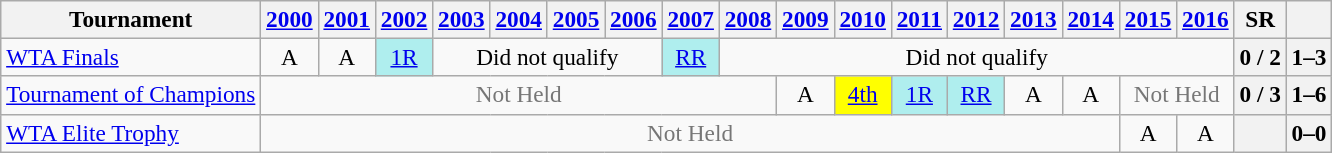<table class=wikitable style=text-align:center;font-size:97%>
<tr>
<th>Tournament</th>
<th><a href='#'>2000</a></th>
<th><a href='#'>2001</a></th>
<th><a href='#'>2002</a></th>
<th><a href='#'>2003</a></th>
<th><a href='#'>2004</a></th>
<th><a href='#'>2005</a></th>
<th><a href='#'>2006</a></th>
<th><a href='#'>2007</a></th>
<th><a href='#'>2008</a></th>
<th><a href='#'>2009</a></th>
<th><a href='#'>2010</a></th>
<th><a href='#'>2011</a></th>
<th><a href='#'>2012</a></th>
<th><a href='#'>2013</a></th>
<th><a href='#'>2014</a></th>
<th><a href='#'>2015</a></th>
<th><a href='#'>2016</a></th>
<th>SR</th>
<th></th>
</tr>
<tr>
<td align=left><a href='#'>WTA Finals</a></td>
<td>A</td>
<td>A</td>
<td bgcolor=afeeee><a href='#'>1R</a></td>
<td colspan=4>Did not qualify</td>
<td bgcolor=afeeee><a href='#'>RR</a></td>
<td colspan=9>Did not qualify</td>
<th>0 / 2</th>
<th>1–3</th>
</tr>
<tr>
<td align=left><a href='#'>Tournament of Champions</a></td>
<td colspan=9 style=color:#767676>Not Held</td>
<td>A</td>
<td style="background:yellow;"><a href='#'>4th</a></td>
<td bgcolor=afeeee><a href='#'>1R</a></td>
<td bgcolor=afeeee><a href='#'>RR</a></td>
<td>A</td>
<td>A</td>
<td colspan=2 style=color:#767676>Not Held</td>
<th>0 / 3</th>
<th>1–6</th>
</tr>
<tr>
<td align=left><a href='#'>WTA Elite Trophy</a></td>
<td colspan=15 style=color:#767676>Not Held</td>
<td>A</td>
<td>A</td>
<th></th>
<th>0–0</th>
</tr>
</table>
